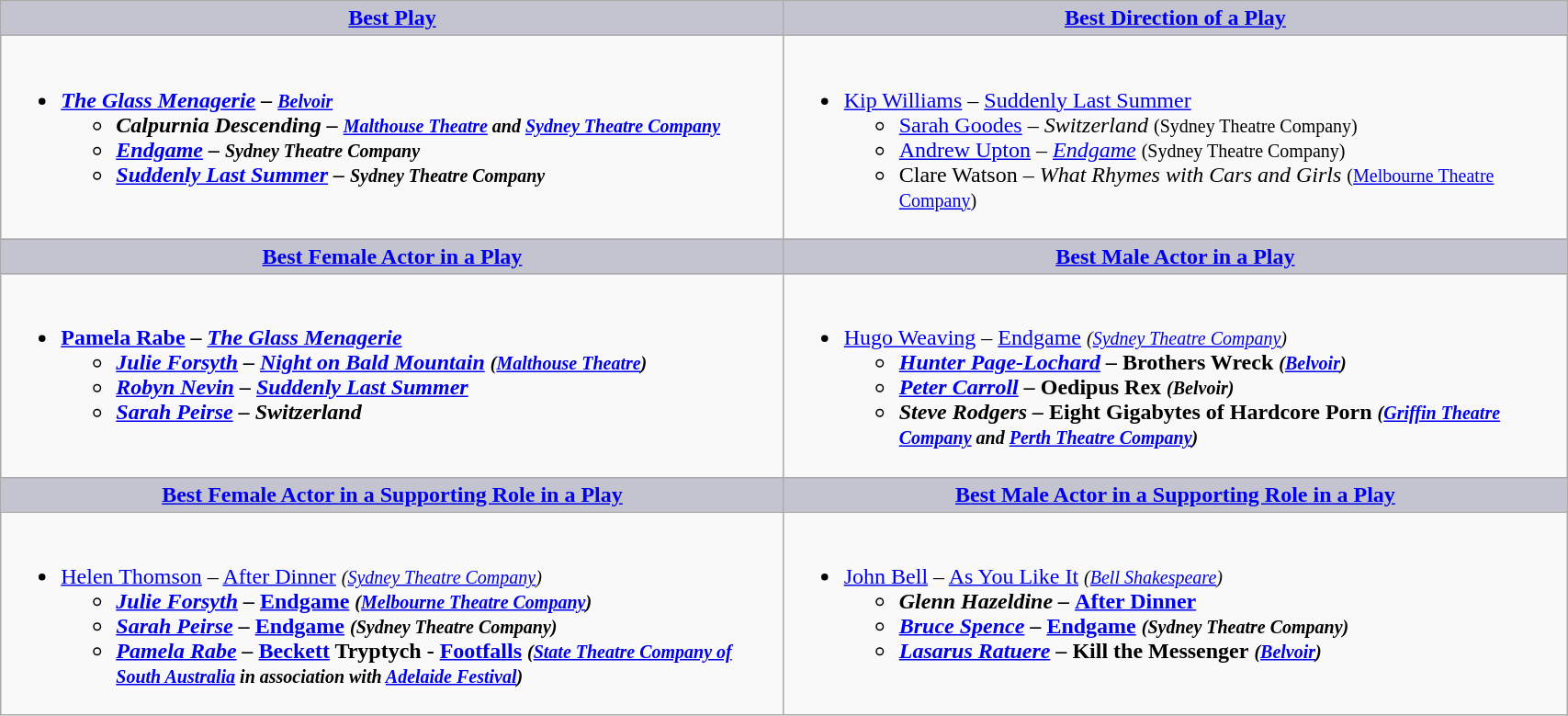<table class=wikitable width="90%" border="1" cellpadding="5" cellspacing="0" align="centre">
<tr>
<th style="background:#C4C3D0;width:50%"><a href='#'>Best Play</a></th>
<th style="background:#C4C3D0;width:50%"><a href='#'>Best Direction of a Play</a></th>
</tr>
<tr>
<td valign="top"><br><ul><li><strong><em><a href='#'>The Glass Menagerie</a><em> – <small><a href='#'>Belvoir</a></small><strong><ul><li></em>Calpurnia Descending<em> – <small><a href='#'>Malthouse Theatre</a> and <a href='#'>Sydney Theatre Company</a></small></li><li></em><a href='#'>Endgame</a><em> – <small>Sydney Theatre Company</small></li><li></em><a href='#'>Suddenly Last Summer</a><em> – <small>Sydney Theatre Company</small></li></ul></li></ul></td>
<td valign="top"><br><ul><li></strong><a href='#'>Kip Williams</a> – </em><a href='#'>Suddenly Last Summer</a></em></strong><ul><li><a href='#'>Sarah Goodes</a> – <em>Switzerland</em> <small>(Sydney Theatre Company)</small></li><li><a href='#'>Andrew Upton</a> – <em><a href='#'>Endgame</a></em> <small>(Sydney Theatre Company)</small></li><li>Clare Watson – <em>What Rhymes with Cars and Girls</em> <small>(<a href='#'>Melbourne Theatre Company</a>)</small></li></ul></li></ul></td>
</tr>
<tr>
<th style="background:#C4C3D0;width:50%"><a href='#'>Best Female Actor in a Play</a></th>
<th style="background:#C4C3D0;width:50%"><a href='#'>Best Male Actor in a Play</a></th>
</tr>
<tr>
<td valign="top"><br><ul><li><strong><a href='#'>Pamela Rabe</a> – <em><a href='#'>The Glass Menagerie</a><strong><em><ul><li><a href='#'>Julie Forsyth</a> – </em><a href='#'>Night on Bald Mountain</a><em> <small>(<a href='#'>Malthouse Theatre</a>)</small></li><li><a href='#'>Robyn Nevin</a> – </em><a href='#'>Suddenly Last Summer</a><em></li><li><a href='#'>Sarah Peirse</a> – </em>Switzerland<em></li></ul></li></ul></td>
<td valign="top"><br><ul><li></strong><a href='#'>Hugo Weaving</a> – </em><a href='#'>Endgame</a><em> <small>(<a href='#'>Sydney Theatre Company</a>)</small><strong><ul><li><a href='#'>Hunter Page-Lochard</a> – </em>Brothers Wreck<em> <small>(<a href='#'>Belvoir</a>)</small></li><li><a href='#'>Peter Carroll</a> – </em>Oedipus Rex<em> <small>(Belvoir)</small></li><li>Steve Rodgers – </em>Eight Gigabytes of Hardcore Porn<em> <small>(<a href='#'>Griffin Theatre Company</a> and <a href='#'>Perth Theatre Company</a>)</small></li></ul></li></ul></td>
</tr>
<tr>
<th style="background:#C4C3D0;width:50%"><a href='#'>Best Female Actor in a Supporting Role in a Play</a></th>
<th style="background:#C4C3D0;width:50%"><a href='#'>Best Male Actor in a Supporting Role in a Play</a></th>
</tr>
<tr>
<td valign="top"><br><ul><li></strong><a href='#'>Helen Thomson</a> – </em><a href='#'>After Dinner</a><em> <small>(<a href='#'>Sydney Theatre Company</a>)</small><strong><ul><li><a href='#'>Julie Forsyth</a> – </em><a href='#'>Endgame</a><em> <small>(<a href='#'>Melbourne Theatre Company</a>)</small></li><li><a href='#'>Sarah Peirse</a> – </em><a href='#'>Endgame</a><em> <small>(Sydney Theatre Company)</small></li><li><a href='#'>Pamela Rabe</a> – </em><a href='#'>Beckett</a> Tryptych - <a href='#'>Footfalls</a><em> <small>(<a href='#'>State Theatre Company of South Australia</a> in association with <a href='#'>Adelaide Festival</a>)</small></li></ul></li></ul></td>
<td valign="top"><br><ul><li></strong><a href='#'>John Bell</a> – </em><a href='#'>As You Like It</a><em> <small>(<a href='#'>Bell Shakespeare</a>)</small><strong><ul><li>Glenn Hazeldine – </em><a href='#'>After Dinner</a><em></li><li><a href='#'>Bruce Spence</a> – </em><a href='#'>Endgame</a><em> <small>(Sydney Theatre Company)</small></li><li><a href='#'>Lasarus Ratuere</a> – </em>Kill the Messenger<em> <small>(<a href='#'>Belvoir</a>)</small></li></ul></li></ul></td>
</tr>
</table>
